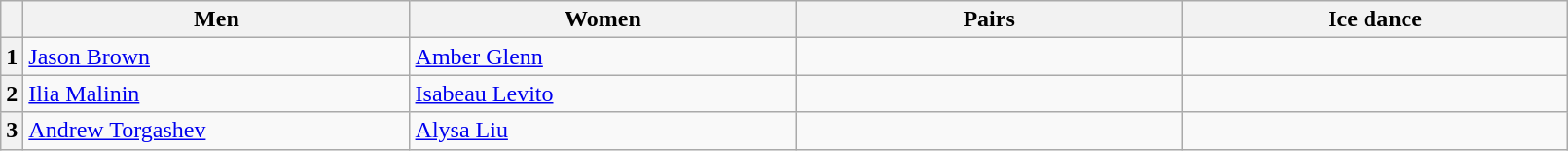<table class="wikitable unsortable" style="text-align:left; width:85%">
<tr>
<th scope="col"></th>
<th scope="col" style="width:25%">Men</th>
<th scope="col" style="width:25%">Women</th>
<th scope="col" style="width:25%">Pairs</th>
<th scope="col" style="width:25%">Ice dance</th>
</tr>
<tr>
<th scope="row">1</th>
<td><a href='#'>Jason Brown</a></td>
<td><a href='#'>Amber Glenn</a></td>
<td></td>
<td></td>
</tr>
<tr>
<th scope="row">2</th>
<td><a href='#'>Ilia Malinin</a></td>
<td><a href='#'>Isabeau Levito</a></td>
<td></td>
<td></td>
</tr>
<tr>
<th scope="row">3</th>
<td><a href='#'>Andrew Torgashev</a></td>
<td><a href='#'>Alysa Liu</a></td>
<td></td>
<td></td>
</tr>
</table>
